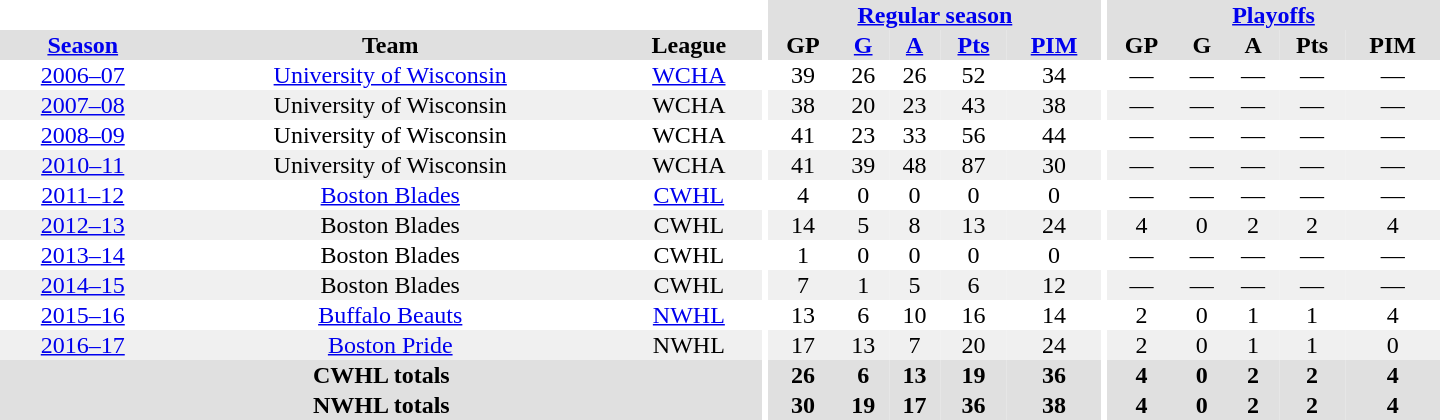<table border="0" cellpadding="1" cellspacing="0" style="text-align:center; width:60em">
<tr bgcolor="#e0e0e0">
<th colspan="3" bgcolor="#ffffff"></th>
<th rowspan="92" bgcolor="#ffffff"></th>
<th colspan="5"><a href='#'>Regular season</a></th>
<th rowspan="92" bgcolor="#ffffff"></th>
<th colspan="5"><a href='#'>Playoffs</a></th>
</tr>
<tr bgcolor="#e0e0e0">
<th><a href='#'>Season</a></th>
<th>Team</th>
<th>League</th>
<th>GP</th>
<th><a href='#'>G</a></th>
<th><a href='#'>A</a></th>
<th><a href='#'>Pts</a></th>
<th><a href='#'>PIM</a></th>
<th>GP</th>
<th>G</th>
<th>A</th>
<th>Pts</th>
<th>PIM</th>
</tr>
<tr>
<td><a href='#'>2006–07</a></td>
<td><a href='#'>University of Wisconsin</a></td>
<td><a href='#'>WCHA</a></td>
<td>39</td>
<td>26</td>
<td>26</td>
<td>52</td>
<td>34</td>
<td>—</td>
<td>—</td>
<td>—</td>
<td>—</td>
<td>—</td>
</tr>
<tr bgcolor="#f0f0f0">
<td><a href='#'>2007–08</a></td>
<td>University of Wisconsin</td>
<td>WCHA</td>
<td>38</td>
<td>20</td>
<td>23</td>
<td>43</td>
<td>38</td>
<td>—</td>
<td>—</td>
<td>—</td>
<td>—</td>
<td>—</td>
</tr>
<tr>
<td><a href='#'>2008–09</a></td>
<td>University of Wisconsin</td>
<td>WCHA</td>
<td>41</td>
<td>23</td>
<td>33</td>
<td>56</td>
<td>44</td>
<td>—</td>
<td>—</td>
<td>—</td>
<td>—</td>
<td>—</td>
</tr>
<tr bgcolor="#f0f0f0">
<td><a href='#'>2010–11</a></td>
<td>University of Wisconsin</td>
<td>WCHA</td>
<td>41</td>
<td>39</td>
<td>48</td>
<td>87</td>
<td>30</td>
<td>—</td>
<td>—</td>
<td>—</td>
<td>—</td>
<td>—</td>
</tr>
<tr>
<td><a href='#'>2011–12</a></td>
<td><a href='#'>Boston Blades</a></td>
<td><a href='#'>CWHL</a></td>
<td>4</td>
<td>0</td>
<td>0</td>
<td>0</td>
<td>0</td>
<td>—</td>
<td>—</td>
<td>—</td>
<td>—</td>
<td>—</td>
</tr>
<tr bgcolor="#f0f0f0">
<td><a href='#'>2012–13</a></td>
<td>Boston Blades</td>
<td>CWHL</td>
<td>14</td>
<td>5</td>
<td>8</td>
<td>13</td>
<td>24</td>
<td>4</td>
<td>0</td>
<td>2</td>
<td>2</td>
<td>4</td>
</tr>
<tr>
<td><a href='#'>2013–14</a></td>
<td>Boston Blades</td>
<td>CWHL</td>
<td>1</td>
<td>0</td>
<td>0</td>
<td>0</td>
<td>0</td>
<td>—</td>
<td>—</td>
<td>—</td>
<td>—</td>
<td>—</td>
</tr>
<tr bgcolor="#f0f0f0">
<td><a href='#'>2014–15</a></td>
<td>Boston Blades</td>
<td>CWHL</td>
<td>7</td>
<td>1</td>
<td>5</td>
<td>6</td>
<td>12</td>
<td>—</td>
<td>—</td>
<td>—</td>
<td>—</td>
<td>—</td>
</tr>
<tr>
<td><a href='#'>2015–16</a></td>
<td><a href='#'>Buffalo Beauts</a></td>
<td><a href='#'>NWHL</a></td>
<td>13</td>
<td>6</td>
<td>10</td>
<td>16</td>
<td>14</td>
<td>2</td>
<td>0</td>
<td>1</td>
<td>1</td>
<td>4</td>
</tr>
<tr bgcolor="#f0f0f0">
<td><a href='#'>2016–17</a></td>
<td><a href='#'>Boston Pride</a></td>
<td>NWHL</td>
<td>17</td>
<td>13</td>
<td>7</td>
<td>20</td>
<td>24</td>
<td>2</td>
<td>0</td>
<td>1</td>
<td>1</td>
<td>0</td>
</tr>
<tr bgcolor="#e0e0e0">
<th colspan="3">CWHL totals</th>
<th>26</th>
<th>6</th>
<th>13</th>
<th>19</th>
<th>36</th>
<th>4</th>
<th>0</th>
<th>2</th>
<th>2</th>
<th>4</th>
</tr>
<tr bgcolor="#e0e0e0">
<th colspan="3">NWHL totals</th>
<th>30</th>
<th>19</th>
<th>17</th>
<th>36</th>
<th>38</th>
<th>4</th>
<th>0</th>
<th>2</th>
<th>2</th>
<th>4</th>
</tr>
</table>
